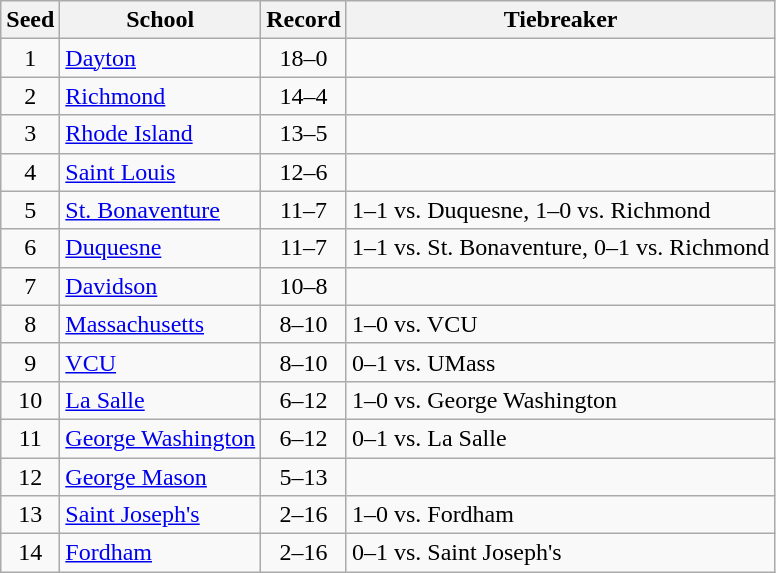<table class="wikitable" style="text-align:center">
<tr>
<th>Seed</th>
<th>School</th>
<th>Record</th>
<th>Tiebreaker</th>
</tr>
<tr>
<td>1</td>
<td align=left><a href='#'>Dayton</a></td>
<td>18–0</td>
<td></td>
</tr>
<tr>
<td>2</td>
<td align=left><a href='#'>Richmond</a></td>
<td>14–4</td>
<td></td>
</tr>
<tr>
<td>3</td>
<td align=left><a href='#'>Rhode Island</a></td>
<td>13–5</td>
<td></td>
</tr>
<tr>
<td>4</td>
<td align=left><a href='#'>Saint Louis</a></td>
<td>12–6</td>
<td></td>
</tr>
<tr>
<td>5</td>
<td align=left><a href='#'>St. Bonaventure</a></td>
<td>11–7</td>
<td align=left>1–1 vs. Duquesne, 1–0 vs. Richmond</td>
</tr>
<tr>
<td>6</td>
<td align=left><a href='#'>Duquesne</a></td>
<td>11–7</td>
<td align=left>1–1 vs. St. Bonaventure, 0–1 vs. Richmond</td>
</tr>
<tr>
<td>7</td>
<td align=left><a href='#'>Davidson</a></td>
<td>10–8</td>
<td></td>
</tr>
<tr>
<td>8</td>
<td align=left><a href='#'>Massachusetts</a></td>
<td>8–10</td>
<td align=left>1–0 vs. VCU</td>
</tr>
<tr>
<td>9</td>
<td align=left><a href='#'>VCU</a></td>
<td>8–10</td>
<td align=left>0–1 vs. UMass</td>
</tr>
<tr>
<td>10</td>
<td align=left><a href='#'>La Salle</a></td>
<td>6–12</td>
<td align=left>1–0 vs. George Washington</td>
</tr>
<tr>
<td>11</td>
<td align=left><a href='#'>George Washington</a></td>
<td>6–12</td>
<td align=left>0–1 vs. La Salle</td>
</tr>
<tr>
<td>12</td>
<td align=left><a href='#'>George Mason</a></td>
<td>5–13</td>
<td></td>
</tr>
<tr>
<td>13</td>
<td align=left><a href='#'>Saint Joseph's</a></td>
<td>2–16</td>
<td align=left>1–0 vs. Fordham</td>
</tr>
<tr>
<td>14</td>
<td align=left><a href='#'>Fordham</a></td>
<td>2–16</td>
<td align=left>0–1 vs. Saint Joseph's</td>
</tr>
</table>
